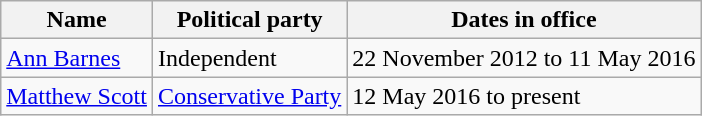<table class="wikitable">
<tr>
<th>Name</th>
<th>Political party</th>
<th>Dates in office</th>
</tr>
<tr>
<td><a href='#'>Ann Barnes</a></td>
<td>Independent</td>
<td>22 November 2012 to 11 May 2016</td>
</tr>
<tr>
<td><a href='#'>Matthew Scott</a></td>
<td><a href='#'>Conservative Party</a></td>
<td>12 May 2016 to present</td>
</tr>
</table>
